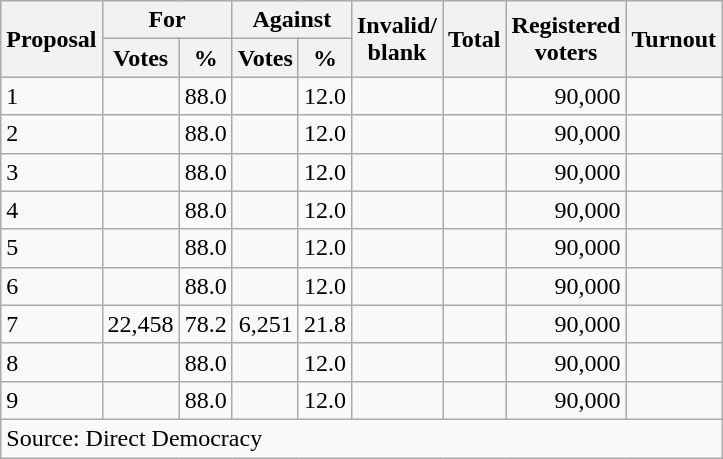<table class=wikitable style=text-align:right>
<tr>
<th rowspan=2>Proposal</th>
<th colspan=2>For</th>
<th colspan=2>Against</th>
<th rowspan=2>Invalid/<br>blank</th>
<th rowspan=2>Total</th>
<th rowspan=2>Registered<br>voters</th>
<th rowspan=2>Turnout</th>
</tr>
<tr>
<th>Votes</th>
<th>%</th>
<th>Votes</th>
<th>%</th>
</tr>
<tr>
<td align=left>1</td>
<td></td>
<td>88.0</td>
<td></td>
<td>12.0</td>
<td></td>
<td></td>
<td>90,000</td>
<td></td>
</tr>
<tr>
<td align=left>2</td>
<td></td>
<td>88.0</td>
<td></td>
<td>12.0</td>
<td></td>
<td></td>
<td>90,000</td>
<td></td>
</tr>
<tr>
<td align=left>3</td>
<td></td>
<td>88.0</td>
<td></td>
<td>12.0</td>
<td></td>
<td></td>
<td>90,000</td>
<td></td>
</tr>
<tr>
<td align=left>4</td>
<td></td>
<td>88.0</td>
<td></td>
<td>12.0</td>
<td></td>
<td></td>
<td>90,000</td>
<td></td>
</tr>
<tr>
<td align=left>5</td>
<td></td>
<td>88.0</td>
<td></td>
<td>12.0</td>
<td></td>
<td></td>
<td>90,000</td>
<td></td>
</tr>
<tr>
<td align=left>6</td>
<td></td>
<td>88.0</td>
<td></td>
<td>12.0</td>
<td></td>
<td></td>
<td>90,000</td>
<td></td>
</tr>
<tr>
<td align=left>7</td>
<td>22,458</td>
<td>78.2</td>
<td>6,251</td>
<td>21.8</td>
<td></td>
<td></td>
<td>90,000</td>
<td></td>
</tr>
<tr>
<td align=left>8</td>
<td></td>
<td>88.0</td>
<td></td>
<td>12.0</td>
<td></td>
<td></td>
<td>90,000</td>
<td></td>
</tr>
<tr>
<td align=left>9</td>
<td></td>
<td>88.0</td>
<td></td>
<td>12.0</td>
<td></td>
<td></td>
<td>90,000</td>
<td></td>
</tr>
<tr>
<td align=left colspan=9>Source: Direct Democracy</td>
</tr>
</table>
